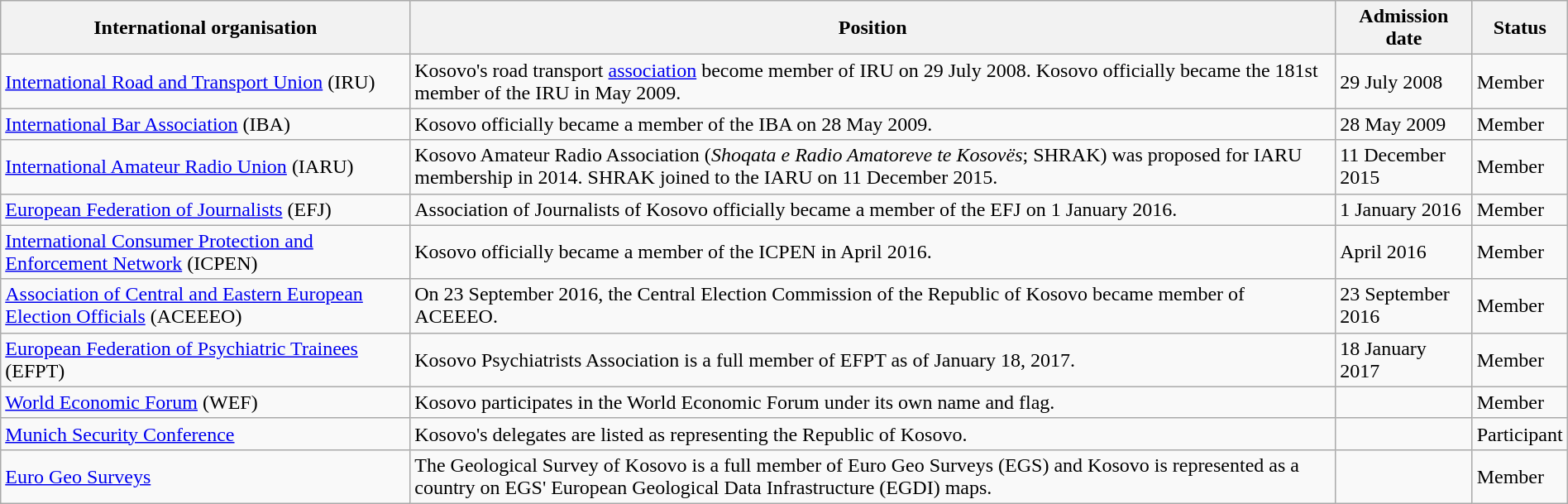<table class="wikitable" style="margin:auto; width:100%;">
<tr>
<th>International organisation</th>
<th>Position</th>
<th>Admission date</th>
<th>Status</th>
</tr>
<tr>
<td><a href='#'>International Road and Transport Union</a> (IRU)</td>
<td>Kosovo's road transport <a href='#'>association</a> become member of IRU on 29 July 2008. Kosovo officially became the 181st member of the IRU in May 2009.</td>
<td>29 July 2008</td>
<td>Member</td>
</tr>
<tr>
<td><a href='#'>International Bar Association</a> (IBA)</td>
<td>Kosovo officially became a member of the IBA on 28 May 2009.</td>
<td>28 May 2009</td>
<td>Member</td>
</tr>
<tr>
<td><a href='#'>International Amateur Radio Union</a> (IARU)</td>
<td>Kosovo Amateur Radio Association (<em>Shoqata e Radio Amatoreve te Kosovës</em>; SHRAK) was proposed for IARU membership in 2014. SHRAK joined to the IARU on 11 December 2015.</td>
<td>11 December 2015</td>
<td>Member</td>
</tr>
<tr>
<td><a href='#'>European Federation of Journalists</a> (EFJ)</td>
<td>Association of Journalists of Kosovo officially became a member of the EFJ on 1 January 2016.</td>
<td>1 January 2016</td>
<td>Member</td>
</tr>
<tr>
<td><a href='#'>International Consumer Protection and Enforcement Network</a> (ICPEN)</td>
<td>Kosovo officially became a member of the ICPEN in April 2016.</td>
<td>April 2016</td>
<td>Member</td>
</tr>
<tr>
<td><a href='#'>Association of Central and Eastern European Election Officials</a> (ACEEEO)</td>
<td>On 23 September 2016, the Central Election Commission of the Republic of Kosovo became member of ACEEEO.</td>
<td>23 September 2016</td>
<td>Member</td>
</tr>
<tr>
<td><a href='#'>European Federation of Psychiatric Trainees</a> (EFPT)</td>
<td>Kosovo Psychiatrists Association is a full member of EFPT as of January 18, 2017.</td>
<td>18 January 2017</td>
<td>Member</td>
</tr>
<tr>
<td><a href='#'>World Economic Forum</a> (WEF)</td>
<td>Kosovo participates in the World Economic Forum under its own name and flag.</td>
<td></td>
<td>Member</td>
</tr>
<tr>
<td><a href='#'>Munich Security Conference</a></td>
<td>Kosovo's delegates are listed as representing the Republic of Kosovo.</td>
<td></td>
<td>Participant</td>
</tr>
<tr>
<td><a href='#'>Euro Geo Surveys</a></td>
<td>The Geological Survey of Kosovo is a full member of Euro Geo Surveys (EGS) and Kosovo is represented as a country on EGS' European Geological Data Infrastructure (EGDI) maps.</td>
<td></td>
<td>Member</td>
</tr>
</table>
